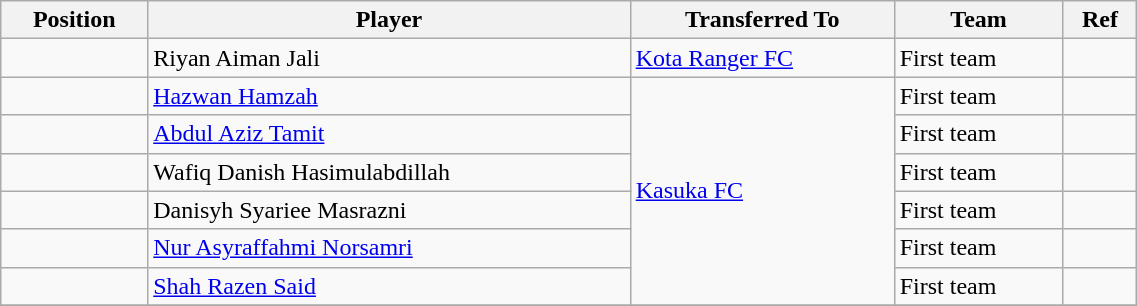<table class="wikitable sortable" style="width:60%; text-align:center; font-size:100%; text-align:left;">
<tr>
<th>Position</th>
<th>Player</th>
<th>Transferred To</th>
<th>Team</th>
<th>Ref</th>
</tr>
<tr>
<td></td>
<td> Riyan Aiman Jali</td>
<td> <a href='#'>Kota Ranger FC</a></td>
<td>First team</td>
</tr>
<tr>
<td></td>
<td> <a href='#'>Hazwan Hamzah</a></td>
<td rowspan=6> <a href='#'>Kasuka FC</a></td>
<td>First team</td>
<td></td>
</tr>
<tr>
<td></td>
<td> <a href='#'>Abdul Aziz Tamit</a></td>
<td>First team</td>
<td></td>
</tr>
<tr>
<td></td>
<td> Wafiq Danish Hasimulabdillah</td>
<td>First team</td>
<td></td>
</tr>
<tr>
<td></td>
<td> Danisyh Syariee Masrazni</td>
<td>First team</td>
<td></td>
</tr>
<tr>
<td></td>
<td> <a href='#'>Nur Asyraffahmi Norsamri</a></td>
<td>First team</td>
<td></td>
</tr>
<tr>
<td></td>
<td> <a href='#'>Shah Razen Said</a></td>
<td>First team</td>
<td></td>
</tr>
<tr>
</tr>
</table>
